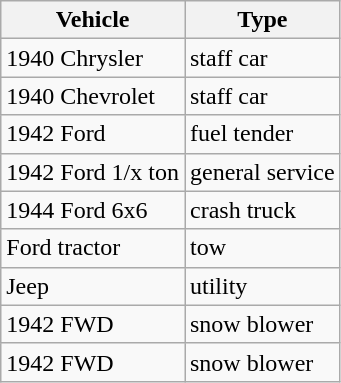<table class="wikitable">
<tr>
<th>Vehicle</th>
<th>Type</th>
</tr>
<tr>
<td>1940 Chrysler</td>
<td>staff car</td>
</tr>
<tr>
<td>1940 Chevrolet</td>
<td>staff car</td>
</tr>
<tr>
<td>1942 Ford</td>
<td>fuel tender</td>
</tr>
<tr>
<td>1942 Ford 1/x ton</td>
<td>general service</td>
</tr>
<tr>
<td>1944 Ford 6x6</td>
<td>crash truck</td>
</tr>
<tr>
<td>Ford tractor</td>
<td>tow</td>
</tr>
<tr>
<td>Jeep</td>
<td>utility</td>
</tr>
<tr>
<td>1942 FWD</td>
<td>snow blower</td>
</tr>
<tr>
<td>1942 FWD</td>
<td>snow blower</td>
</tr>
</table>
